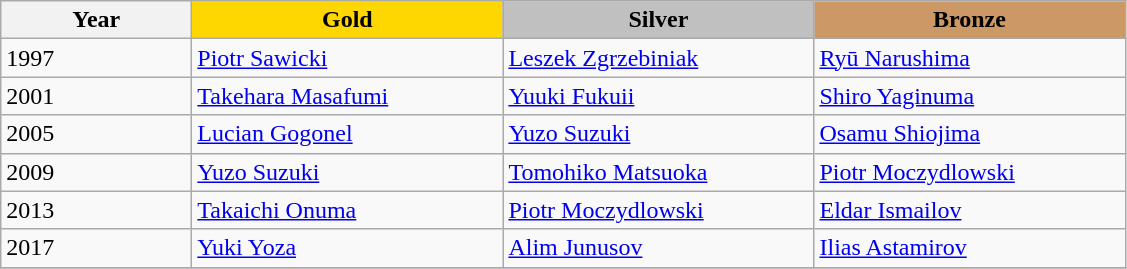<table class="wikitable">
<tr align=center>
<th width="120">Year</th>
<td width="200" bgcolor="gold"><strong>Gold</strong></td>
<td width="200" bgcolor="silver"><strong>Silver</strong></td>
<td width="200" bgcolor="CC9966"><strong>Bronze</strong></td>
</tr>
<tr>
<td>1997</td>
<td> <a href='#'>Piotr Sawicki</a></td>
<td> <a href='#'>Leszek Zgrzebiniak</a></td>
<td> <a href='#'>Ryū Narushima</a></td>
</tr>
<tr>
<td>2001</td>
<td> <a href='#'>Takehara Masafumi</a></td>
<td> <a href='#'>Yuuki Fukuii</a></td>
<td> <a href='#'>Shiro Yaginuma</a></td>
</tr>
<tr>
<td>2005</td>
<td> <a href='#'>Lucian Gogonel</a></td>
<td> <a href='#'>Yuzo Suzuki</a></td>
<td> <a href='#'>Osamu Shiojima</a></td>
</tr>
<tr>
<td>2009</td>
<td> <a href='#'>Yuzo Suzuki</a></td>
<td> <a href='#'>Tomohiko Matsuoka</a></td>
<td> <a href='#'>Piotr Moczydlowski</a></td>
</tr>
<tr>
<td>2013</td>
<td> <a href='#'>Takaichi Onuma</a></td>
<td> <a href='#'>Piotr Moczydlowski</a></td>
<td> <a href='#'>Eldar Ismailov</a></td>
</tr>
<tr>
<td>2017</td>
<td> <a href='#'>Yuki Yoza</a></td>
<td> <a href='#'>Alim Junusov</a></td>
<td><a href='#'>Ilias Astamirov</a></td>
</tr>
<tr>
</tr>
</table>
